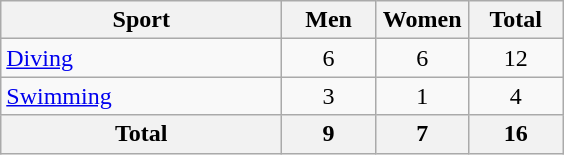<table class="wikitable sortable" style="text-align:center;">
<tr>
<th width=180>Sport</th>
<th width=55>Men</th>
<th width=55>Women</th>
<th width=55>Total</th>
</tr>
<tr>
<td align=left><a href='#'>Diving</a></td>
<td>6</td>
<td>6</td>
<td>12</td>
</tr>
<tr>
<td align=left><a href='#'>Swimming</a></td>
<td>3</td>
<td>1</td>
<td>4</td>
</tr>
<tr>
<th>Total</th>
<th>9</th>
<th>7</th>
<th>16</th>
</tr>
</table>
